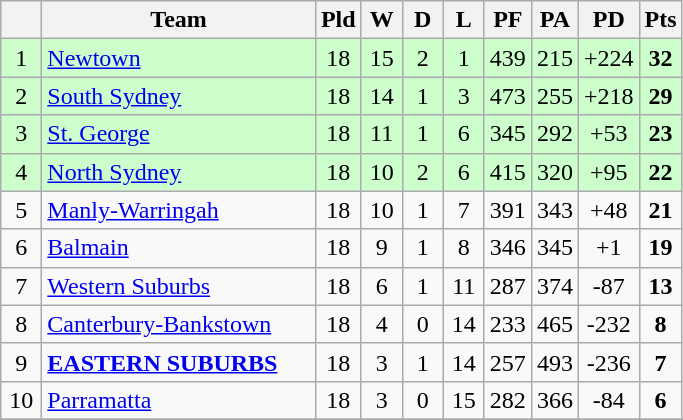<table class="wikitable" style="text-align:center;">
<tr>
<th width=20 abbr="Position×"></th>
<th width=175>Team</th>
<th width=20 abbr="Played">Pld</th>
<th width=20 abbr="Won">W</th>
<th width=20 abbr="Drawn">D</th>
<th width=20 abbr="Lost">L</th>
<th width=20 abbr="Points for">PF</th>
<th width=20 abbr="Points against">PA</th>
<th width=20 abbr="Points difference">PD</th>
<th width=20 abbr="Points">Pts</th>
</tr>
<tr style="background: #ccffcc;">
<td>1</td>
<td style="text-align:left;"> <a href='#'>Newtown</a></td>
<td>18</td>
<td>15</td>
<td>2</td>
<td>1</td>
<td>439</td>
<td>215</td>
<td>+224</td>
<td><strong>32</strong></td>
</tr>
<tr style="background: #ccffcc;">
<td>2</td>
<td style="text-align:left;"> <a href='#'>South Sydney</a></td>
<td>18</td>
<td>14</td>
<td>1</td>
<td>3</td>
<td>473</td>
<td>255</td>
<td>+218</td>
<td><strong>29</strong></td>
</tr>
<tr style="background: #ccffcc;">
<td>3</td>
<td style="text-align:left;"> <a href='#'>St. George</a></td>
<td>18</td>
<td>11</td>
<td>1</td>
<td>6</td>
<td>345</td>
<td>292</td>
<td>+53</td>
<td><strong>23</strong></td>
</tr>
<tr style="background: #ccffcc;">
<td>4</td>
<td style="text-align:left;"> <a href='#'>North Sydney</a></td>
<td>18</td>
<td>10</td>
<td>2</td>
<td>6</td>
<td>415</td>
<td>320</td>
<td>+95</td>
<td><strong>22</strong></td>
</tr>
<tr>
<td>5</td>
<td style="text-align:left;"> <a href='#'>Manly-Warringah</a></td>
<td>18</td>
<td>10</td>
<td>1</td>
<td>7</td>
<td>391</td>
<td>343</td>
<td>+48</td>
<td><strong>21</strong></td>
</tr>
<tr>
<td>6</td>
<td style="text-align:left;"> <a href='#'>Balmain</a></td>
<td>18</td>
<td>9</td>
<td>1</td>
<td>8</td>
<td>346</td>
<td>345</td>
<td>+1</td>
<td><strong>19</strong></td>
</tr>
<tr>
<td>7</td>
<td style="text-align:left;"> <a href='#'>Western Suburbs</a></td>
<td>18</td>
<td>6</td>
<td>1</td>
<td>11</td>
<td>287</td>
<td>374</td>
<td>-87</td>
<td><strong>13</strong></td>
</tr>
<tr>
<td>8</td>
<td style="text-align:left;"> <a href='#'>Canterbury-Bankstown</a></td>
<td>18</td>
<td>4</td>
<td>0</td>
<td>14</td>
<td>233</td>
<td>465</td>
<td>-232</td>
<td><strong>8</strong></td>
</tr>
<tr>
<td>9</td>
<td style="text-align:left;"> <strong><a href='#'>EASTERN SUBURBS</a></strong></td>
<td>18</td>
<td>3</td>
<td>1</td>
<td>14</td>
<td>257</td>
<td>493</td>
<td>-236</td>
<td><strong>7</strong></td>
</tr>
<tr>
<td>10</td>
<td style="text-align:left;"> <a href='#'>Parramatta</a></td>
<td>18</td>
<td>3</td>
<td>0</td>
<td>15</td>
<td>282</td>
<td>366</td>
<td>-84</td>
<td><strong>6</strong></td>
</tr>
<tr>
</tr>
</table>
